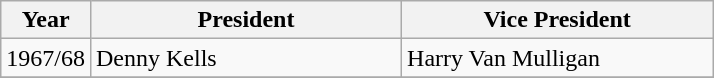<table class="wikitable">
<tr>
<th>Year</th>
<th>President</th>
<th>Vice President</th>
</tr>
<tr>
<td>1967/68</td>
<td style="width: 200px;">Denny Kells</td>
<td style="width: 200px;">Harry Van Mulligan</td>
</tr>
<tr>
</tr>
</table>
